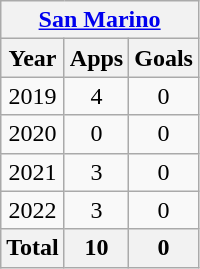<table class="wikitable" style="text-align:center">
<tr>
<th colspan=3><a href='#'>San Marino</a></th>
</tr>
<tr>
<th>Year</th>
<th>Apps</th>
<th>Goals</th>
</tr>
<tr>
<td>2019</td>
<td>4</td>
<td>0</td>
</tr>
<tr>
<td>2020</td>
<td>0</td>
<td>0</td>
</tr>
<tr>
<td>2021</td>
<td>3</td>
<td>0</td>
</tr>
<tr>
<td>2022</td>
<td>3</td>
<td>0</td>
</tr>
<tr>
<th>Total</th>
<th>10</th>
<th>0</th>
</tr>
</table>
